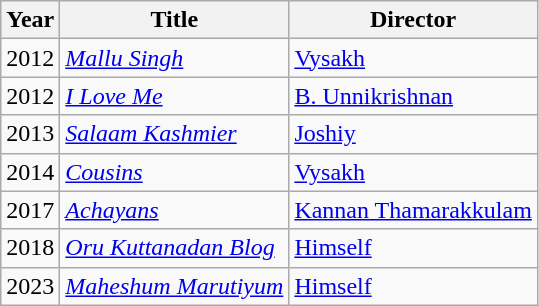<table class="wikitable">
<tr>
<th>Year</th>
<th>Title</th>
<th>Director</th>
</tr>
<tr>
<td>2012</td>
<td><em><a href='#'>Mallu Singh</a></em></td>
<td><a href='#'>Vysakh</a></td>
</tr>
<tr>
<td>2012</td>
<td><em><a href='#'>I Love Me</a></em></td>
<td><a href='#'>B. Unnikrishnan</a></td>
</tr>
<tr>
<td>2013</td>
<td><em><a href='#'>Salaam Kashmier</a></em></td>
<td><a href='#'>Joshiy</a></td>
</tr>
<tr>
<td>2014</td>
<td><em><a href='#'>Cousins</a></em></td>
<td><a href='#'>Vysakh</a></td>
</tr>
<tr>
<td>2017</td>
<td><em><a href='#'>Achayans</a></em></td>
<td><a href='#'>Kannan Thamarakkulam</a></td>
</tr>
<tr>
<td>2018</td>
<td><em><a href='#'>Oru Kuttanadan Blog</a></em></td>
<td><a href='#'>Himself</a></td>
</tr>
<tr>
<td>2023</td>
<td><em><a href='#'>Maheshum Marutiyum</a></em></td>
<td><a href='#'>Himself</a></td>
</tr>
</table>
